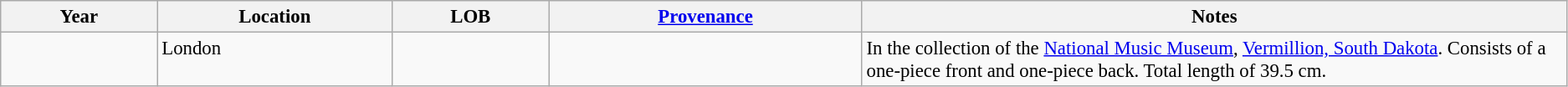<table class="sortable wikitable" style="margins:auto; width=95%; font-size: 95%;">
<tr>
<th width="10%">Year</th>
<th width="15%">Location</th>
<th width="10%">LOB</th>
<th width="20%"><a href='#'>Provenance</a></th>
<th width="45%">Notes</th>
</tr>
<tr valign="top">
<td align=center></td>
<td>London</td>
<td></td>
<td></td>
<td>In the collection of the <a href='#'>National Music Museum</a>, <a href='#'>Vermillion, South Dakota</a>. Consists of a one-piece front and one-piece back. Total length of 39.5 cm.</td>
</tr>
</table>
